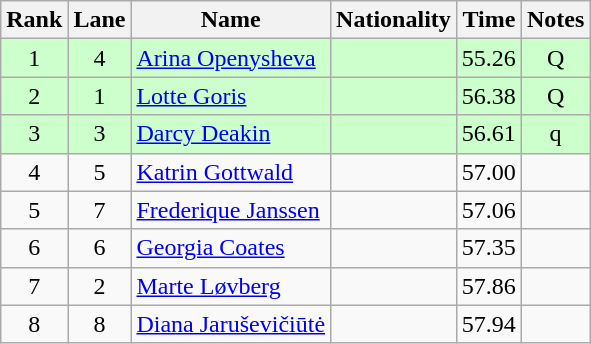<table class="wikitable sortable" style="text-align:center">
<tr>
<th>Rank</th>
<th>Lane</th>
<th>Name</th>
<th>Nationality</th>
<th>Time</th>
<th>Notes</th>
</tr>
<tr bgcolor=ccffcc>
<td>1</td>
<td>4</td>
<td align=left><a href='#'>Arina Openysheva</a></td>
<td align=left></td>
<td>55.26</td>
<td>Q</td>
</tr>
<tr bgcolor=ccffcc>
<td>2</td>
<td>1</td>
<td align=left><a href='#'>Lotte Goris</a></td>
<td align=left></td>
<td>56.38</td>
<td>Q</td>
</tr>
<tr bgcolor=ccffcc>
<td>3</td>
<td>3</td>
<td align=left><a href='#'>Darcy Deakin</a></td>
<td align=left></td>
<td>56.61</td>
<td>q</td>
</tr>
<tr>
<td>4</td>
<td>5</td>
<td align=left><a href='#'>Katrin Gottwald</a></td>
<td align=left></td>
<td>57.00</td>
<td></td>
</tr>
<tr>
<td>5</td>
<td>7</td>
<td align=left><a href='#'>Frederique Janssen</a></td>
<td align=left></td>
<td>57.06</td>
<td></td>
</tr>
<tr>
<td>6</td>
<td>6</td>
<td align=left><a href='#'>Georgia Coates</a></td>
<td align=left></td>
<td>57.35</td>
<td></td>
</tr>
<tr>
<td>7</td>
<td>2</td>
<td align=left><a href='#'>Marte Løvberg</a></td>
<td align=left></td>
<td>57.86</td>
<td></td>
</tr>
<tr>
<td>8</td>
<td>8</td>
<td align=left><a href='#'>Diana Jaruševičiūtė</a></td>
<td align=left></td>
<td>57.94</td>
<td></td>
</tr>
</table>
